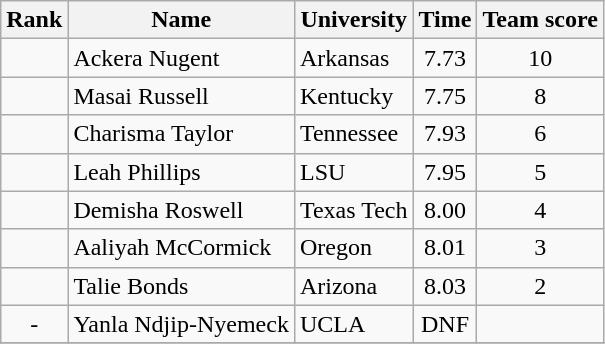<table class="wikitable sortable" style="text-align:center">
<tr>
<th>Rank</th>
<th>Name</th>
<th>University</th>
<th>Time</th>
<th>Team score</th>
</tr>
<tr>
<td></td>
<td align=left>Ackera Nugent</td>
<td align="left">Arkansas</td>
<td>7.73</td>
<td>10</td>
</tr>
<tr>
<td></td>
<td align=left>Masai Russell</td>
<td align="left">Kentucky</td>
<td>7.75</td>
<td>8</td>
</tr>
<tr>
<td></td>
<td align=left>Charisma Taylor</td>
<td align="left">Tennessee</td>
<td>7.93</td>
<td>6</td>
</tr>
<tr>
<td></td>
<td align=left>Leah Phillips</td>
<td align="left">LSU</td>
<td>7.95</td>
<td>5</td>
</tr>
<tr>
<td></td>
<td align=left>Demisha Roswell</td>
<td align="left">Texas Tech</td>
<td>8.00</td>
<td>4</td>
</tr>
<tr>
<td></td>
<td align=left>Aaliyah McCormick</td>
<td align="left">Oregon</td>
<td>8.01</td>
<td>3</td>
</tr>
<tr>
<td></td>
<td align=left>Talie Bonds</td>
<td align="left">Arizona</td>
<td>8.03</td>
<td>2</td>
</tr>
<tr>
<td>-</td>
<td align="left">Yanla Ndjip-Nyemeck</td>
<td align="left">UCLA</td>
<td>DNF</td>
<td></td>
</tr>
<tr>
</tr>
</table>
